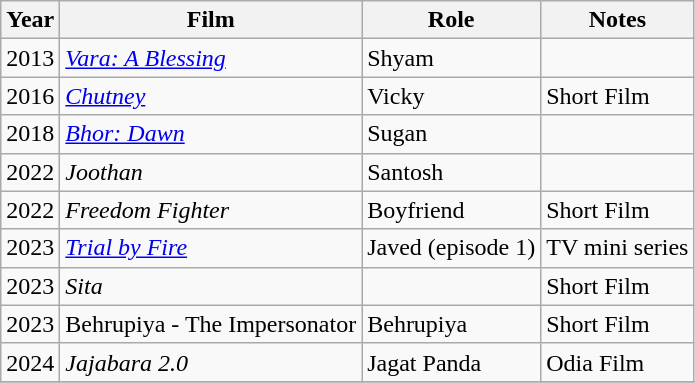<table class="wikitable plainrowheaders sortable" style="margin-right: 0;">
<tr>
<th>Year</th>
<th>Film</th>
<th>Role</th>
<th>Notes</th>
</tr>
<tr>
<td>2013</td>
<td><em><a href='#'>Vara: A Blessing</a></em></td>
<td>Shyam</td>
<td></td>
</tr>
<tr>
<td>2016</td>
<td><em><a href='#'>Chutney</a></em></td>
<td>Vicky</td>
<td>Short Film</td>
</tr>
<tr>
<td>2018</td>
<td><em><a href='#'>Bhor: Dawn</a></em></td>
<td>Sugan</td>
<td></td>
</tr>
<tr>
<td>2022</td>
<td><em>Joothan</em></td>
<td>Santosh</td>
<td></td>
</tr>
<tr>
<td>2022</td>
<td><em>Freedom Fighter</em></td>
<td>Boyfriend</td>
<td>Short Film</td>
</tr>
<tr>
<td>2023</td>
<td><em><a href='#'>Trial by Fire</a></em></td>
<td>Javed (episode 1)</td>
<td>TV mini series</td>
</tr>
<tr>
<td>2023</td>
<td><em>Sita</em></td>
<td></td>
<td>Short Film</td>
</tr>
<tr>
<td>2023</td>
<td>Behrupiya - The Impersonator</td>
<td>Behrupiya</td>
<td>Short Film</td>
</tr>
<tr>
<td>2024</td>
<td><em>Jajabara 2.0</em></td>
<td>Jagat Panda</td>
<td>Odia Film</td>
</tr>
<tr>
</tr>
</table>
